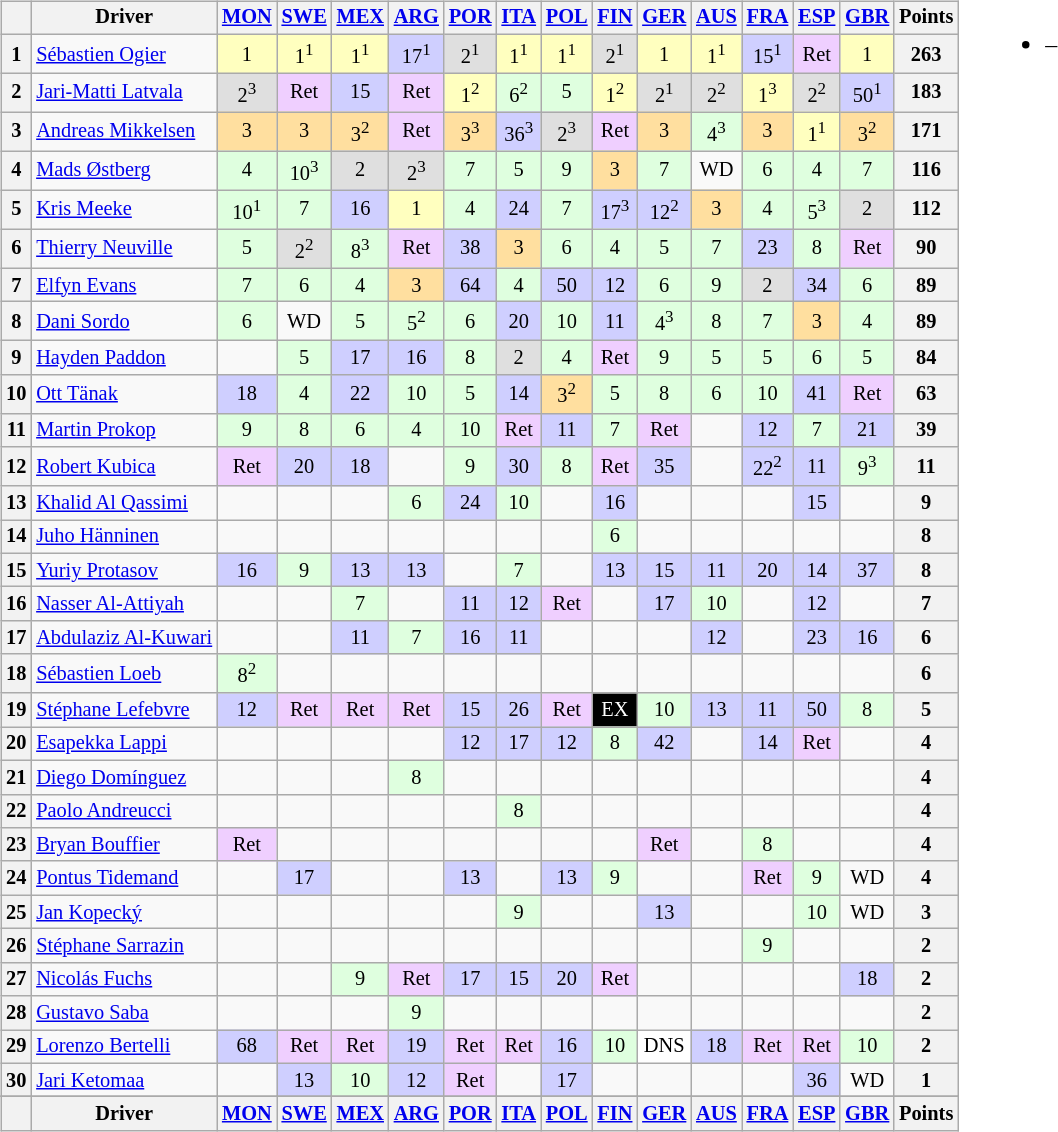<table>
<tr>
<td><br><table class="wikitable" style="font-size: 85%; text-align: center;">
<tr valign="top">
<th valign="middle"></th>
<th valign="middle">Driver</th>
<th><a href='#'>MON</a><br></th>
<th><a href='#'>SWE</a><br></th>
<th><a href='#'>MEX</a><br></th>
<th><a href='#'>ARG</a><br></th>
<th><a href='#'>POR</a><br></th>
<th><a href='#'>ITA</a><br></th>
<th><a href='#'>POL</a><br></th>
<th><a href='#'>FIN</a><br></th>
<th><a href='#'>GER</a><br></th>
<th><a href='#'>AUS</a><br></th>
<th><a href='#'>FRA</a><br></th>
<th><a href='#'>ESP</a><br></th>
<th><a href='#'>GBR</a><br></th>
<th valign="middle">Points</th>
</tr>
<tr>
<th>1</th>
<td align="left"> <a href='#'>Sébastien Ogier</a></td>
<td style="background:#ffffbf;">1</td>
<td style="background:#ffffbf;">1<sup>1</sup></td>
<td style="background:#ffffbf;">1<sup>1</sup></td>
<td style="background:#cfcfff;">17<sup>1</sup></td>
<td style="background:#dfdfdf;">2<sup>1</sup></td>
<td style="background:#ffffbf;">1<sup>1</sup></td>
<td style="background:#ffffbf;">1<sup>1</sup></td>
<td style="background:#dfdfdf;">2<sup>1</sup></td>
<td style="background:#ffffbf;">1</td>
<td style="background:#ffffbf;">1<sup>1</sup></td>
<td style="background:#cfcfff;">15<sup>1</sup></td>
<td style="background:#efcfff;">Ret</td>
<td style="background:#ffffbf;">1</td>
<th>263</th>
</tr>
<tr>
<th>2</th>
<td align="left"> <a href='#'>Jari-Matti Latvala</a></td>
<td style="background:#dfdfdf;">2<sup>3</sup></td>
<td style="background:#efcfff;">Ret</td>
<td style="background:#cfcfff;">15</td>
<td style="background:#efcfff;">Ret</td>
<td style="background:#ffffbf;">1<sup>2</sup></td>
<td style="background:#dfffdf;">6<sup>2</sup></td>
<td style="background:#dfffdf;">5</td>
<td style="background:#ffffbf;">1<sup>2</sup></td>
<td style="background:#dfdfdf;">2<sup>1</sup></td>
<td style="background:#dfdfdf;">2<sup>2</sup></td>
<td style="background:#ffffbf;">1<sup>3</sup></td>
<td style="background:#dfdfdf;">2<sup>2</sup></td>
<td style="background:#cfcfff;">50<sup>1</sup></td>
<th>183</th>
</tr>
<tr>
<th>3</th>
<td align="left"> <a href='#'>Andreas Mikkelsen</a></td>
<td style="background:#ffdf9f;">3</td>
<td style="background:#ffdf9f;">3</td>
<td style="background:#ffdf9f;">3<sup>2</sup></td>
<td style="background:#efcfff;">Ret</td>
<td style="background:#ffdf9f;">3<sup>3</sup></td>
<td style="background:#cfcfff;">36<sup>3</sup></td>
<td style="background:#dfdfdf;">2<sup>3</sup></td>
<td style="background:#efcfff;">Ret</td>
<td style="background:#ffdf9f;">3</td>
<td style="background:#dfffdf;">4<sup>3</sup></td>
<td style="background:#ffdf9f;">3</td>
<td style="background:#ffffbf;">1<sup>1</sup></td>
<td style="background:#ffdf9f;">3<sup>2</sup></td>
<th>171</th>
</tr>
<tr>
<th>4</th>
<td align="left"> <a href='#'>Mads Østberg</a></td>
<td style="background:#dfffdf;">4</td>
<td style="background:#dfffdf;">10<sup>3</sup></td>
<td style="background:#dfdfdf;">2</td>
<td style="background:#dfdfdf;">2<sup>3</sup></td>
<td style="background:#dfffdf;">7</td>
<td style="background:#dfffdf;">5</td>
<td style="background:#dfffdf;">9</td>
<td style="background:#ffdf9f;">3</td>
<td style="background:#dfffdf;">7</td>
<td>WD</td>
<td style="background:#dfffdf;">6</td>
<td style="background:#dfffdf;">4</td>
<td style="background:#dfffdf;">7</td>
<th>116</th>
</tr>
<tr>
<th>5</th>
<td align="left"> <a href='#'>Kris Meeke</a></td>
<td style="background:#dfffdf;">10<sup>1</sup></td>
<td style="background:#dfffdf;">7</td>
<td style="background:#cfcfff;">16</td>
<td style="background:#ffffbf;">1</td>
<td style="background:#dfffdf;">4</td>
<td style="background:#cfcfff;">24</td>
<td style="background:#dfffdf;">7</td>
<td style="background:#cfcfff;">17<sup>3</sup></td>
<td style="background:#cfcfff;">12<sup>2</sup></td>
<td style="background:#ffdf9f;">3</td>
<td style="background:#dfffdf;">4</td>
<td style="background:#dfffdf;">5<sup>3</sup></td>
<td style="background:#dfdfdf;">2</td>
<th>112</th>
</tr>
<tr>
<th>6</th>
<td align="left"> <a href='#'>Thierry Neuville</a></td>
<td style="background:#dfffdf;">5</td>
<td style="background:#dfdfdf;">2<sup>2</sup></td>
<td style="background:#dfffdf;">8<sup>3</sup></td>
<td style="background:#efcfff;">Ret</td>
<td style="background:#cfcfff;">38</td>
<td style="background:#ffdf9f;">3</td>
<td style="background:#dfffdf;">6</td>
<td style="background:#dfffdf;">4</td>
<td style="background:#dfffdf;">5</td>
<td style="background:#dfffdf;">7</td>
<td style="background:#cfcfff;">23</td>
<td style="background:#dfffdf;">8</td>
<td style="background:#efcfff;">Ret</td>
<th>90</th>
</tr>
<tr>
<th>7</th>
<td align="left"> <a href='#'>Elfyn Evans</a></td>
<td style="background:#dfffdf;">7</td>
<td style="background:#dfffdf;">6</td>
<td style="background:#dfffdf;">4</td>
<td style="background:#ffdf9f;">3</td>
<td style="background:#cfcfff;">64</td>
<td style="background:#dfffdf;">4</td>
<td style="background:#cfcfff;">50</td>
<td style="background:#cfcfff;">12</td>
<td style="background:#dfffdf;">6</td>
<td style="background:#dfffdf;">9</td>
<td style="background:#dfdfdf;">2</td>
<td style="background:#cfcfff;">34</td>
<td style="background:#dfffdf;">6</td>
<th>89</th>
</tr>
<tr>
<th>8</th>
<td align="left"> <a href='#'>Dani Sordo</a></td>
<td style="background:#dfffdf;">6</td>
<td>WD</td>
<td style="background:#dfffdf;">5</td>
<td style="background:#dfffdf;">5<sup>2</sup></td>
<td style="background:#dfffdf;">6</td>
<td style="background:#cfcfff;">20</td>
<td style="background:#dfffdf;">10</td>
<td style="background:#cfcfff;">11</td>
<td style="background:#dfffdf;">4<sup>3</sup></td>
<td style="background:#dfffdf;">8</td>
<td style="background:#dfffdf;">7</td>
<td style="background:#ffdf9f;">3</td>
<td style="background:#dfffdf;">4</td>
<th>89</th>
</tr>
<tr>
<th>9</th>
<td align="left"> <a href='#'>Hayden Paddon</a></td>
<td></td>
<td style="background:#dfffdf;">5</td>
<td style="background:#cfcfff;">17</td>
<td style="background:#cfcfff;">16</td>
<td style="background:#dfffdf;">8</td>
<td style="background:#dfdfdf;">2</td>
<td style="background:#dfffdf;">4</td>
<td style="background:#efcfff;">Ret</td>
<td style="background:#dfffdf;">9</td>
<td style="background:#dfffdf;">5</td>
<td style="background:#dfffdf;">5</td>
<td style="background:#dfffdf;">6</td>
<td style="background:#dfffdf;">5</td>
<th>84</th>
</tr>
<tr>
<th>10</th>
<td align="left"> <a href='#'>Ott Tänak</a></td>
<td style="background:#cfcfff;">18</td>
<td style="background:#dfffdf;">4</td>
<td style="background:#cfcfff;">22</td>
<td style="background:#dfffdf;">10</td>
<td style="background:#dfffdf;">5</td>
<td style="background:#cfcfff;">14</td>
<td style="background:#ffdf9f;">3<sup>2</sup></td>
<td style="background:#dfffdf;">5</td>
<td style="background:#dfffdf;">8</td>
<td style="background:#dfffdf;">6</td>
<td style="background:#dfffdf;">10</td>
<td style="background:#cfcfff;">41</td>
<td style="background:#efcfff;">Ret</td>
<th>63</th>
</tr>
<tr>
<th>11</th>
<td align="left"> <a href='#'>Martin Prokop</a></td>
<td style="background:#dfffdf;">9</td>
<td style="background:#dfffdf;">8</td>
<td style="background:#dfffdf;">6</td>
<td style="background:#dfffdf;">4</td>
<td style="background:#dfffdf;">10</td>
<td style="background:#efcfff;">Ret</td>
<td style="background:#cfcfff;">11</td>
<td style="background:#dfffdf;">7</td>
<td style="background:#efcfff;">Ret</td>
<td></td>
<td style="background:#cfcfff;">12</td>
<td style="background:#dfffdf;">7</td>
<td style="background:#cfcfff;">21</td>
<th>39</th>
</tr>
<tr>
<th>12</th>
<td align="left"> <a href='#'>Robert Kubica</a></td>
<td style="background:#efcfff;">Ret</td>
<td style="background:#cfcfff;">20</td>
<td style="background:#cfcfff;">18</td>
<td></td>
<td style="background:#dfffdf;">9</td>
<td style="background:#cfcfff;">30</td>
<td style="background:#dfffdf;">8</td>
<td style="background:#efcfff;">Ret</td>
<td style="background:#cfcfff;">35</td>
<td></td>
<td style="background:#cfcfff;">22<sup>2</sup></td>
<td style="background:#cfcfff;">11</td>
<td style="background:#dfffdf;">9<sup>3</sup></td>
<th>11</th>
</tr>
<tr>
<th>13</th>
<td align="left"> <a href='#'>Khalid Al Qassimi</a></td>
<td></td>
<td></td>
<td></td>
<td style="background:#dfffdf;">6</td>
<td style="background:#cfcfff;">24</td>
<td style="background:#dfffdf;">10</td>
<td></td>
<td style="background:#cfcfff;">16</td>
<td></td>
<td></td>
<td></td>
<td style="background:#cfcfff;">15</td>
<td></td>
<th>9</th>
</tr>
<tr>
<th>14</th>
<td align="left"> <a href='#'>Juho Hänninen</a></td>
<td></td>
<td></td>
<td></td>
<td></td>
<td></td>
<td></td>
<td></td>
<td style="background:#dfffdf;">6</td>
<td></td>
<td></td>
<td></td>
<td></td>
<td></td>
<th>8</th>
</tr>
<tr>
<th>15</th>
<td align="left"> <a href='#'>Yuriy Protasov</a></td>
<td style="background:#cfcfff;">16</td>
<td style="background:#dfffdf;">9</td>
<td style="background:#cfcfff;">13</td>
<td style="background:#cfcfff;">13</td>
<td></td>
<td style="background:#dfffdf;">7</td>
<td></td>
<td style="background:#cfcfff;">13</td>
<td style="background:#cfcfff;">15</td>
<td style="background:#cfcfff;">11</td>
<td style="background:#cfcfff;">20</td>
<td style="background:#cfcfff;">14</td>
<td style="background:#cfcfff;">37</td>
<th>8</th>
</tr>
<tr>
<th>16</th>
<td align="left"> <a href='#'>Nasser Al-Attiyah</a></td>
<td></td>
<td></td>
<td style="background:#dfffdf;">7</td>
<td></td>
<td style="background:#cfcfff;">11</td>
<td style="background:#cfcfff;">12</td>
<td style="background:#efcfff;">Ret</td>
<td></td>
<td style="background:#cfcfff;">17</td>
<td style="background:#dfffdf;">10</td>
<td></td>
<td style="background:#cfcfff;">12</td>
<td></td>
<th>7</th>
</tr>
<tr>
<th>17</th>
<td align="left" nowrap> <a href='#'>Abdulaziz Al-Kuwari</a></td>
<td></td>
<td></td>
<td style="background:#cfcfff;">11</td>
<td style="background:#dfffdf;">7</td>
<td style="background:#cfcfff;">16</td>
<td style="background:#cfcfff;">11</td>
<td></td>
<td></td>
<td></td>
<td style="background:#cfcfff;">12</td>
<td></td>
<td style="background:#cfcfff;">23</td>
<td style="background:#cfcfff;">16</td>
<th>6</th>
</tr>
<tr>
<th>18</th>
<td align="left"> <a href='#'>Sébastien Loeb</a></td>
<td style="background:#dfffdf;">8<sup>2</sup></td>
<td></td>
<td></td>
<td></td>
<td></td>
<td></td>
<td></td>
<td></td>
<td></td>
<td></td>
<td></td>
<td></td>
<td></td>
<th>6</th>
</tr>
<tr>
<th>19</th>
<td align="left"> <a href='#'>Stéphane Lefebvre</a></td>
<td style="background:#cfcfff;">12</td>
<td style="background:#efcfff;">Ret</td>
<td style="background:#efcfff;">Ret</td>
<td style="background:#efcfff;">Ret</td>
<td style="background:#cfcfff;">15</td>
<td style="background:#cfcfff;">26</td>
<td style="background:#efcfff;">Ret</td>
<td style="background:#000000;color:white;">EX</td>
<td style="background:#dfffdf;">10</td>
<td style="background:#cfcfff;">13</td>
<td style="background:#cfcfff;">11</td>
<td style="background:#cfcfff;">50</td>
<td style="background:#dfffdf;">8</td>
<th>5</th>
</tr>
<tr>
<th>20</th>
<td align="left"> <a href='#'>Esapekka Lappi</a></td>
<td></td>
<td></td>
<td></td>
<td></td>
<td style="background:#cfcfff;">12</td>
<td style="background:#cfcfff;">17</td>
<td style="background:#cfcfff;">12</td>
<td style="background:#dfffdf;">8</td>
<td style="background:#cfcfff;">42</td>
<td></td>
<td style="background:#cfcfff;">14</td>
<td style="background:#efcfff;">Ret</td>
<td></td>
<th>4</th>
</tr>
<tr>
<th>21</th>
<td align="left"> <a href='#'>Diego Domínguez</a></td>
<td></td>
<td></td>
<td></td>
<td style="background:#dfffdf;">8</td>
<td></td>
<td></td>
<td></td>
<td></td>
<td></td>
<td></td>
<td></td>
<td></td>
<td></td>
<th>4</th>
</tr>
<tr>
<th>22</th>
<td align="left"> <a href='#'>Paolo Andreucci</a></td>
<td></td>
<td></td>
<td></td>
<td></td>
<td></td>
<td style="background:#dfffdf;">8</td>
<td></td>
<td></td>
<td></td>
<td></td>
<td></td>
<td></td>
<td></td>
<th>4</th>
</tr>
<tr>
<th>23</th>
<td align="left"> <a href='#'>Bryan Bouffier</a></td>
<td style="background:#efcfff;">Ret</td>
<td></td>
<td></td>
<td></td>
<td></td>
<td></td>
<td></td>
<td></td>
<td style="background:#efcfff;">Ret</td>
<td></td>
<td style="background:#dfffdf;">8</td>
<td></td>
<td></td>
<th>4</th>
</tr>
<tr>
<th>24</th>
<td align="left"> <a href='#'>Pontus Tidemand</a></td>
<td></td>
<td style="background:#cfcfff;">17</td>
<td></td>
<td></td>
<td style="background:#cfcfff;">13</td>
<td></td>
<td style="background:#cfcfff;">13</td>
<td style="background:#dfffdf;">9</td>
<td></td>
<td></td>
<td style="background:#efcfff;">Ret</td>
<td style="background:#dfffdf;">9</td>
<td>WD</td>
<th>4</th>
</tr>
<tr>
<th>25</th>
<td align="left"> <a href='#'>Jan Kopecký</a></td>
<td></td>
<td></td>
<td></td>
<td></td>
<td></td>
<td style="background:#dfffdf;">9</td>
<td></td>
<td></td>
<td style="background:#cfcfff;">13</td>
<td></td>
<td></td>
<td style="background:#dfffdf;">10</td>
<td>WD</td>
<th>3</th>
</tr>
<tr>
<th>26</th>
<td align="left"> <a href='#'>Stéphane Sarrazin</a></td>
<td></td>
<td></td>
<td></td>
<td></td>
<td></td>
<td></td>
<td></td>
<td></td>
<td></td>
<td></td>
<td style="background:#dfffdf;">9</td>
<td></td>
<td></td>
<th>2</th>
</tr>
<tr>
<th>27</th>
<td align="left"> <a href='#'>Nicolás Fuchs</a></td>
<td></td>
<td></td>
<td style="background:#dfffdf;">9</td>
<td style="background:#efcfff;">Ret</td>
<td style="background:#cfcfff;">17</td>
<td style="background:#cfcfff;">15</td>
<td style="background:#cfcfff;">20</td>
<td style="background:#efcfff;">Ret</td>
<td></td>
<td></td>
<td></td>
<td></td>
<td style="background:#cfcfff;">18</td>
<th>2</th>
</tr>
<tr>
<th>28</th>
<td align="left"> <a href='#'>Gustavo Saba</a></td>
<td></td>
<td></td>
<td></td>
<td style="background:#dfffdf;">9</td>
<td></td>
<td></td>
<td></td>
<td></td>
<td></td>
<td></td>
<td></td>
<td></td>
<td></td>
<th>2</th>
</tr>
<tr>
<th>29</th>
<td align="left"> <a href='#'>Lorenzo Bertelli</a></td>
<td style="background:#cfcfff;">68</td>
<td style="background:#efcfff;">Ret</td>
<td style="background:#efcfff;">Ret</td>
<td style="background:#cfcfff;">19</td>
<td style="background:#efcfff;">Ret</td>
<td style="background:#efcfff;">Ret</td>
<td style="background:#cfcfff;">16</td>
<td style="background:#dfffdf;">10</td>
<td style="background:#ffffff;">DNS</td>
<td style="background:#cfcfff;">18</td>
<td style="background:#efcfff;">Ret</td>
<td style="background:#efcfff;">Ret</td>
<td style="background:#dfffdf;">10</td>
<th>2</th>
</tr>
<tr>
<th>30</th>
<td align="left"> <a href='#'>Jari Ketomaa</a></td>
<td></td>
<td style="background:#cfcfff;">13</td>
<td style="background:#dfffdf;">10</td>
<td style="background:#cfcfff;">12</td>
<td style="background:#efcfff;">Ret</td>
<td></td>
<td style="background:#cfcfff;">17</td>
<td></td>
<td></td>
<td></td>
<td></td>
<td style="background:#cfcfff;">36</td>
<td>WD</td>
<th>1</th>
</tr>
<tr>
</tr>
<tr valign="top">
<th valign="middle"></th>
<th valign="middle">Driver</th>
<th><a href='#'>MON</a><br></th>
<th><a href='#'>SWE</a><br></th>
<th><a href='#'>MEX</a><br></th>
<th><a href='#'>ARG</a><br></th>
<th><a href='#'>POR</a><br></th>
<th><a href='#'>ITA</a><br></th>
<th><a href='#'>POL</a><br></th>
<th><a href='#'>FIN</a><br></th>
<th><a href='#'>GER</a><br></th>
<th><a href='#'>AUS</a><br></th>
<th><a href='#'>FRA</a><br></th>
<th><a href='#'>ESP</a><br></th>
<th><a href='#'>GBR</a><br></th>
<th valign="middle">Points</th>
</tr>
</table>
</td>
<td valign="top"><br>
<br>
<ul><li>– </li></ul></td>
</tr>
</table>
